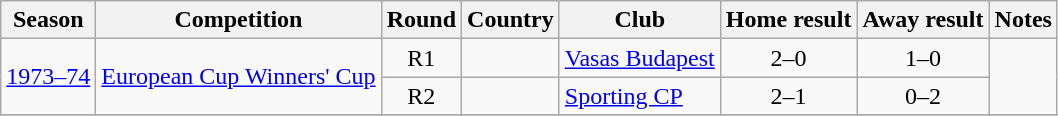<table class="wikitable">
<tr>
<th>Season</th>
<th>Competition</th>
<th>Round</th>
<th>Country</th>
<th>Club</th>
<th>Home result</th>
<th>Away result</th>
<th>Notes</th>
</tr>
<tr>
<td rowspan="2"><a href='#'>1973–74</a></td>
<td rowspan="2"><a href='#'>European Cup Winners' Cup</a></td>
<td align=center>R1</td>
<td align=center></td>
<td><a href='#'>Vasas Budapest</a></td>
<td align=center>2–0</td>
<td align=center>1–0</td>
<td rowspan="2" align="center"></td>
</tr>
<tr>
<td align=center>R2</td>
<td align=center></td>
<td><a href='#'>Sporting CP</a></td>
<td align=center>2–1</td>
<td align=center>0–2</td>
</tr>
<tr>
</tr>
</table>
